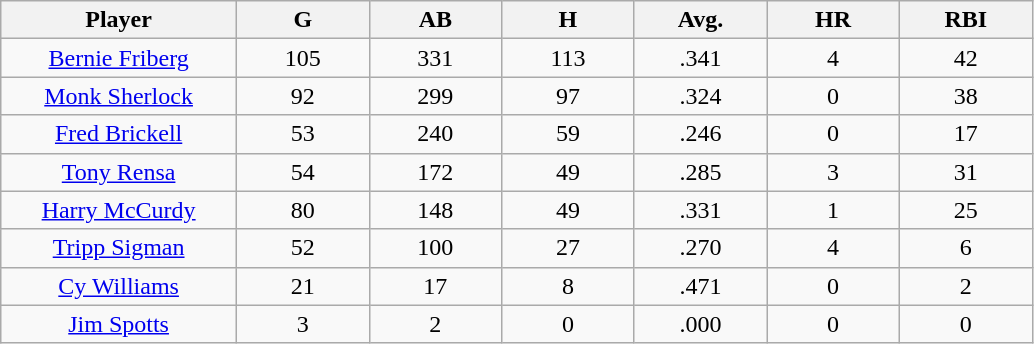<table class="wikitable sortable">
<tr>
<th bgcolor="#DDDDFF" width="16%">Player</th>
<th bgcolor="#DDDDFF" width="9%">G</th>
<th bgcolor="#DDDDFF" width="9%">AB</th>
<th bgcolor="#DDDDFF" width="9%">H</th>
<th bgcolor="#DDDDFF" width="9%">Avg.</th>
<th bgcolor="#DDDDFF" width="9%">HR</th>
<th bgcolor="#DDDDFF" width="9%">RBI</th>
</tr>
<tr align="center">
<td><a href='#'>Bernie Friberg</a></td>
<td>105</td>
<td>331</td>
<td>113</td>
<td>.341</td>
<td>4</td>
<td>42</td>
</tr>
<tr align="center">
<td><a href='#'>Monk Sherlock</a></td>
<td>92</td>
<td>299</td>
<td>97</td>
<td>.324</td>
<td>0</td>
<td>38</td>
</tr>
<tr align="center">
<td><a href='#'>Fred Brickell</a></td>
<td>53</td>
<td>240</td>
<td>59</td>
<td>.246</td>
<td>0</td>
<td>17</td>
</tr>
<tr align="center">
<td><a href='#'>Tony Rensa</a></td>
<td>54</td>
<td>172</td>
<td>49</td>
<td>.285</td>
<td>3</td>
<td>31</td>
</tr>
<tr align="center">
<td><a href='#'>Harry McCurdy</a></td>
<td>80</td>
<td>148</td>
<td>49</td>
<td>.331</td>
<td>1</td>
<td>25</td>
</tr>
<tr align="center">
<td><a href='#'>Tripp Sigman</a></td>
<td>52</td>
<td>100</td>
<td>27</td>
<td>.270</td>
<td>4</td>
<td>6</td>
</tr>
<tr align="center">
<td><a href='#'>Cy Williams</a></td>
<td>21</td>
<td>17</td>
<td>8</td>
<td>.471</td>
<td>0</td>
<td>2</td>
</tr>
<tr align="center">
<td><a href='#'>Jim Spotts</a></td>
<td>3</td>
<td>2</td>
<td>0</td>
<td>.000</td>
<td>0</td>
<td>0</td>
</tr>
</table>
